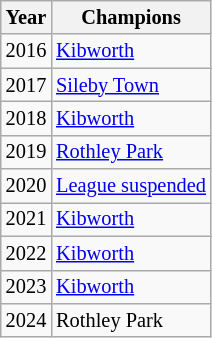<table class="wikitable" style="font-size:85%">
<tr>
<th>Year</th>
<th>Champions</th>
</tr>
<tr>
<td>2016</td>
<td><a href='#'>Kibworth</a></td>
</tr>
<tr>
<td>2017</td>
<td><a href='#'>Sileby Town</a></td>
</tr>
<tr>
<td>2018</td>
<td><a href='#'>Kibworth</a></td>
</tr>
<tr>
<td>2019</td>
<td><a href='#'>Rothley Park</a></td>
</tr>
<tr>
<td>2020</td>
<td><a href='#'>League suspended</a></td>
</tr>
<tr>
<td>2021</td>
<td><a href='#'>Kibworth</a></td>
</tr>
<tr>
<td>2022</td>
<td><a href='#'>Kibworth</a></td>
</tr>
<tr>
<td>2023</td>
<td><a href='#'>Kibworth</a></td>
</tr>
<tr>
<td>2024</td>
<td>Rothley Park</td>
</tr>
</table>
